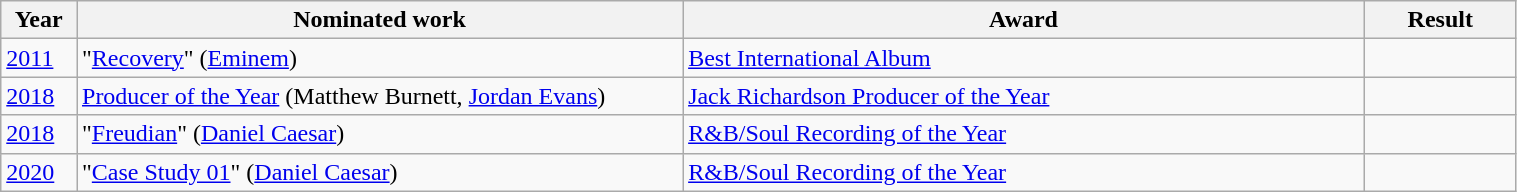<table class="wikitable" style="width: 80%;">
<tr>
<th style="width: 5%;">Year</th>
<th style="width: 40%;">Nominated work</th>
<th style="width: 45%;">Award</th>
<th style="width: 10%;">Result</th>
</tr>
<tr>
<td><a href='#'>2011</a></td>
<td>"<a href='#'>Recovery</a>" (<a href='#'>Eminem</a>)</td>
<td><a href='#'>Best International Album</a></td>
<td></td>
</tr>
<tr>
<td><a href='#'>2018</a></td>
<td><a href='#'>Producer of the Year</a> (Matthew Burnett, <a href='#'>Jordan Evans</a>)</td>
<td><a href='#'>Jack Richardson Producer of the Year</a></td>
<td></td>
</tr>
<tr>
<td><a href='#'>2018</a></td>
<td>"<a href='#'>Freudian</a>" (<a href='#'>Daniel Caesar</a>)</td>
<td><a href='#'>R&B/Soul Recording of the Year</a></td>
<td></td>
</tr>
<tr>
<td><a href='#'>2020</a></td>
<td>"<a href='#'>Case Study 01</a>" (<a href='#'>Daniel Caesar</a>)</td>
<td><a href='#'>R&B/Soul Recording of the Year</a></td>
<td></td>
</tr>
</table>
